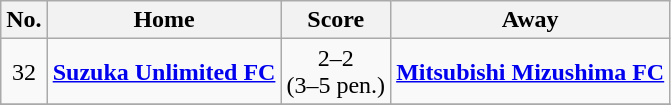<table class="wikitable" style="text-align: center">
<tr>
<th>No.</th>
<th>Home</th>
<th>Score</th>
<th>Away</th>
</tr>
<tr>
<td>32</td>
<td><strong><a href='#'>Suzuka Unlimited FC</a></strong></td>
<td>2–2<br>(3–5 pen.)</td>
<td><strong><a href='#'>Mitsubishi Mizushima FC</a></strong></td>
</tr>
<tr>
</tr>
</table>
